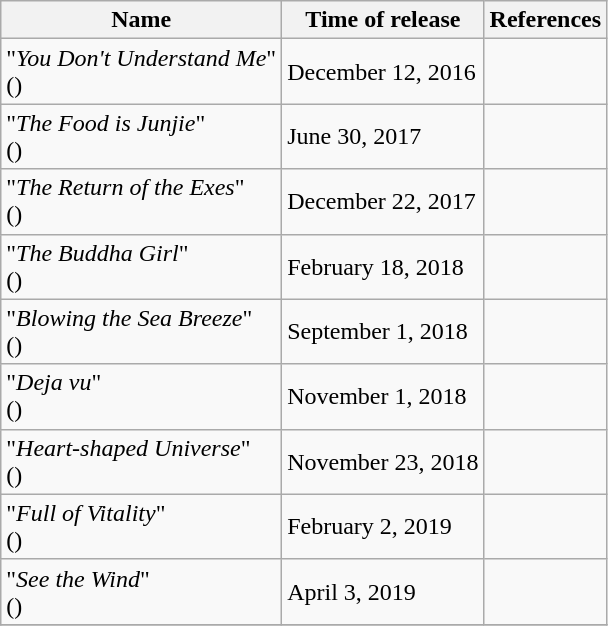<table class="wikitable">
<tr>
<th>Name</th>
<th>Time of release</th>
<th>References</th>
</tr>
<tr>
<td>"<em>You Don't Understand Me</em>"<br>()</td>
<td>December 12, 2016</td>
<td></td>
</tr>
<tr>
<td>"<em>The Food is Junjie</em>"<br>()</td>
<td>June 30, 2017</td>
<td></td>
</tr>
<tr>
<td>"<em>The Return of the Exes</em>"<br>()</td>
<td>December 22, 2017</td>
<td></td>
</tr>
<tr>
<td>"<em>The Buddha Girl</em>"<br>()</td>
<td>February 18, 2018</td>
<td></td>
</tr>
<tr>
<td>"<em>Blowing the Sea Breeze</em>"<br>()</td>
<td>September 1, 2018</td>
<td></td>
</tr>
<tr>
<td>"<em>Deja vu</em>"<br>()</td>
<td>November 1, 2018</td>
<td></td>
</tr>
<tr>
<td>"<em>Heart-shaped Universe</em>"<br>()</td>
<td>November 23, 2018</td>
<td></td>
</tr>
<tr>
<td>"<em>Full of Vitality</em>"<br>()</td>
<td>February 2, 2019</td>
<td></td>
</tr>
<tr>
<td>"<em>See the Wind</em>"<br>()</td>
<td>April 3, 2019</td>
<td></td>
</tr>
<tr>
</tr>
</table>
